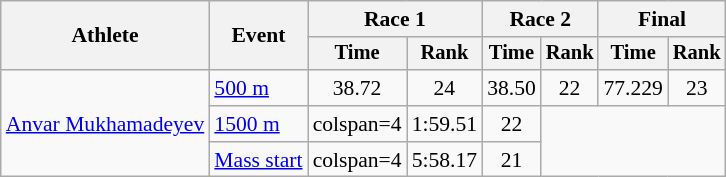<table class="wikitable" style="font-size:90%">
<tr>
<th rowspan=2>Athlete</th>
<th rowspan=2>Event</th>
<th colspan=2>Race 1</th>
<th colspan=2>Race 2</th>
<th colspan=2>Final</th>
</tr>
<tr style="font-size:95%">
<th>Time</th>
<th>Rank</th>
<th>Time</th>
<th>Rank</th>
<th>Time</th>
<th>Rank</th>
</tr>
<tr align=center>
<td align=left rowspan=3><a href='#'>Anvar Mukhamadeyev</a></td>
<td align=left><a href='#'>500 m</a></td>
<td>38.72</td>
<td>24</td>
<td>38.50</td>
<td>22</td>
<td>77.229</td>
<td>23</td>
</tr>
<tr align=center>
<td align=left><a href='#'>1500 m</a></td>
<td>colspan=4 </td>
<td>1:59.51</td>
<td>22</td>
</tr>
<tr align=center>
<td align=left><a href='#'>Mass start</a></td>
<td>colspan=4 </td>
<td>5:58.17</td>
<td>21</td>
</tr>
</table>
